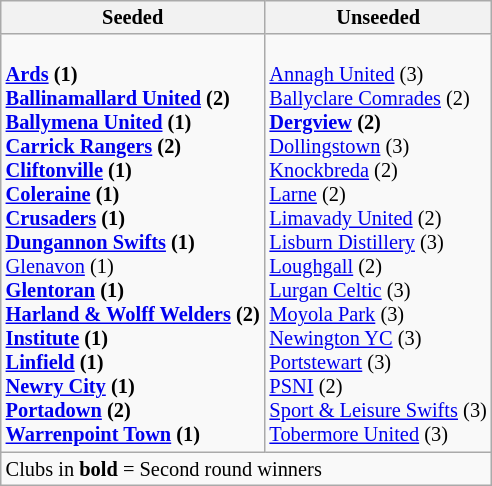<table class="wikitable" style="font-size:85%">
<tr>
<th>Seeded</th>
<th>Unseeded</th>
</tr>
<tr>
<td valign=top><br><strong><a href='#'>Ards</a> (1)</strong><br>
<strong><a href='#'>Ballinamallard United</a> (2)</strong><br>
<strong><a href='#'>Ballymena United</a> (1)</strong><br>
<strong><a href='#'>Carrick Rangers</a> (2)</strong><br>
<strong><a href='#'>Cliftonville</a> (1)</strong><br>
<strong><a href='#'>Coleraine</a> (1)</strong><br>
<strong><a href='#'>Crusaders</a> (1)</strong><br>
<strong><a href='#'>Dungannon Swifts</a> (1)</strong><br>
<a href='#'>Glenavon</a> (1)<br>
<strong><a href='#'>Glentoran</a> (1)</strong><br>
<strong><a href='#'>Harland & Wolff Welders</a> (2)</strong><br>
<strong><a href='#'>Institute</a> (1)</strong><br>
<strong><a href='#'>Linfield</a> (1)</strong><br>
<strong><a href='#'>Newry City</a> (1)</strong><br>
<strong><a href='#'>Portadown</a> (2)</strong><br>
<strong><a href='#'>Warrenpoint Town</a> (1)</strong></td>
<td valign=top><br><a href='#'>Annagh United</a> (3)<br>
<a href='#'>Ballyclare Comrades</a> (2)<br>
<strong><a href='#'>Dergview</a> (2)</strong><br>
<a href='#'>Dollingstown</a> (3)<br>
<a href='#'>Knockbreda</a> (2)<br>
<a href='#'>Larne</a> (2)<br>
<a href='#'>Limavady United</a> (2)<br>
<a href='#'>Lisburn Distillery</a> (3)<br>
<a href='#'>Loughgall</a> (2)<br>
<a href='#'>Lurgan Celtic</a> (3)<br>
<a href='#'>Moyola Park</a> (3)<br>
<a href='#'>Newington YC</a> (3)<br>
<a href='#'>Portstewart</a> (3)<br>
<a href='#'>PSNI</a> (2)<br>
<a href='#'>Sport & Leisure Swifts</a> (3)<br>
<a href='#'>Tobermore United</a> (3)</td>
</tr>
<tr>
<td colspan="2">Clubs in <strong>bold</strong> = Second round winners</td>
</tr>
</table>
